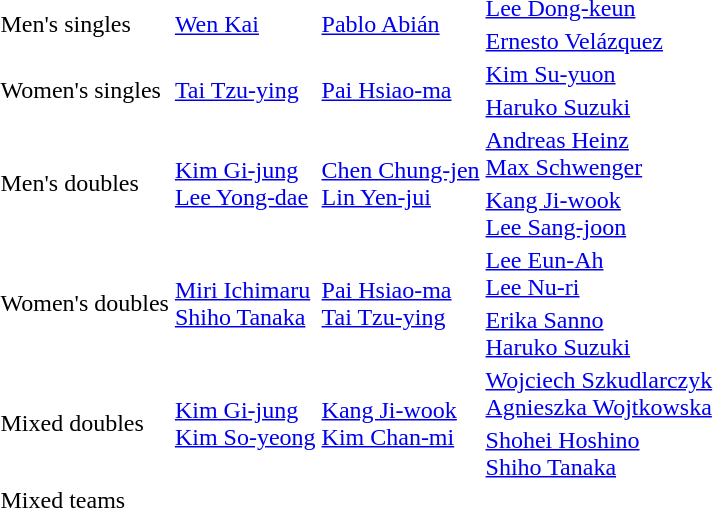<table>
<tr>
<td rowspan="2">Men's singles</td>
<td rowspan="2"> <a href='#'>Wen Kai</a></td>
<td rowspan="2"> <a href='#'>Pablo Abián</a></td>
<td> <a href='#'>Lee Dong-keun</a></td>
</tr>
<tr>
<td> <a href='#'>Ernesto Velázquez</a></td>
</tr>
<tr>
<td rowspan="2">Women's singles</td>
<td rowspan="2"> <a href='#'>Tai Tzu-ying</a></td>
<td rowspan="2"> <a href='#'>Pai Hsiao-ma</a></td>
<td> <a href='#'>Kim Su-yuon</a></td>
</tr>
<tr>
<td> <a href='#'>Haruko Suzuki</a></td>
</tr>
<tr>
<td rowspan="2">Men's doubles</td>
<td rowspan="2"> <a href='#'>Kim Gi-jung</a><br> <a href='#'>Lee Yong-dae</a></td>
<td rowspan="2"> <a href='#'>Chen Chung-jen</a><br> <a href='#'>Lin Yen-jui</a></td>
<td> <a href='#'>Andreas Heinz</a><br> <a href='#'>Max Schwenger</a></td>
</tr>
<tr>
<td> <a href='#'>Kang Ji-wook</a><br> <a href='#'>Lee Sang-joon</a></td>
</tr>
<tr>
<td rowspan="2">Women's doubles</td>
<td rowspan="2"> <a href='#'>Miri Ichimaru</a><br> <a href='#'>Shiho Tanaka</a></td>
<td rowspan="2"> <a href='#'>Pai Hsiao-ma</a><br> <a href='#'>Tai Tzu-ying</a></td>
<td> <a href='#'>Lee Eun-Ah</a><br> <a href='#'>Lee Nu-ri</a></td>
</tr>
<tr>
<td> <a href='#'>Erika Sanno</a><br> <a href='#'>Haruko Suzuki</a></td>
</tr>
<tr>
<td rowspan="2">Mixed doubles</td>
<td rowspan="2"> <a href='#'>Kim Gi-jung</a><br> <a href='#'>Kim So-yeong</a></td>
<td rowspan="2"> <a href='#'>Kang Ji-wook</a><br> <a href='#'>Kim Chan-mi</a></td>
<td> <a href='#'>Wojciech Szkudlarczyk</a><br> <a href='#'>Agnieszka Wojtkowska</a></td>
</tr>
<tr>
<td> <a href='#'>Shohei Hoshino</a><br> <a href='#'>Shiho Tanaka</a></td>
</tr>
<tr>
<td rowspan="2">Mixed teams</td>
<td align="center" rowspan="2"></td>
<td align="center" rowspan="2"></td>
<td align="center"></td>
</tr>
<tr>
<td align="center"></td>
</tr>
</table>
